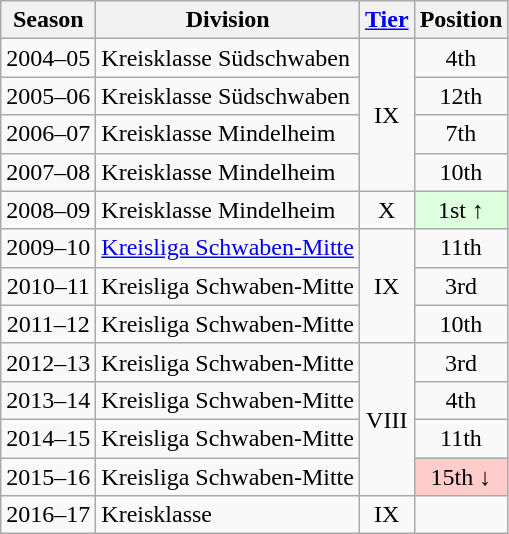<table class="wikitable">
<tr>
<th>Season</th>
<th>Division</th>
<th><a href='#'>Tier</a></th>
<th>Position</th>
</tr>
<tr align="center">
<td>2004–05</td>
<td align="left">Kreisklasse Südschwaben</td>
<td rowspan=4>IX</td>
<td>4th</td>
</tr>
<tr align="center">
<td>2005–06</td>
<td align="left">Kreisklasse Südschwaben</td>
<td>12th</td>
</tr>
<tr align="center">
<td>2006–07</td>
<td align="left">Kreisklasse Mindelheim</td>
<td>7th</td>
</tr>
<tr align="center">
<td>2007–08</td>
<td align="left">Kreisklasse Mindelheim</td>
<td>10th</td>
</tr>
<tr align="center">
<td>2008–09</td>
<td align="left">Kreisklasse Mindelheim</td>
<td>X</td>
<td style="background:#ddffdd">1st ↑</td>
</tr>
<tr align="center">
<td>2009–10</td>
<td align="left"><a href='#'>Kreisliga Schwaben-Mitte</a></td>
<td rowspan=3>IX</td>
<td>11th</td>
</tr>
<tr align="center">
<td>2010–11</td>
<td align="left">Kreisliga Schwaben-Mitte</td>
<td>3rd</td>
</tr>
<tr align="center">
<td>2011–12</td>
<td align="left">Kreisliga Schwaben-Mitte</td>
<td>10th</td>
</tr>
<tr align="center">
<td>2012–13</td>
<td align="left">Kreisliga Schwaben-Mitte</td>
<td rowspan=4>VIII</td>
<td>3rd</td>
</tr>
<tr align="center">
<td>2013–14</td>
<td align="left">Kreisliga Schwaben-Mitte</td>
<td>4th</td>
</tr>
<tr align="center">
<td>2014–15</td>
<td align="left">Kreisliga Schwaben-Mitte</td>
<td>11th</td>
</tr>
<tr align="center">
<td>2015–16</td>
<td align="left">Kreisliga Schwaben-Mitte</td>
<td style="background:#ffcccc">15th ↓</td>
</tr>
<tr align="center">
<td>2016–17</td>
<td align="left">Kreisklasse</td>
<td>IX</td>
<td></td>
</tr>
</table>
